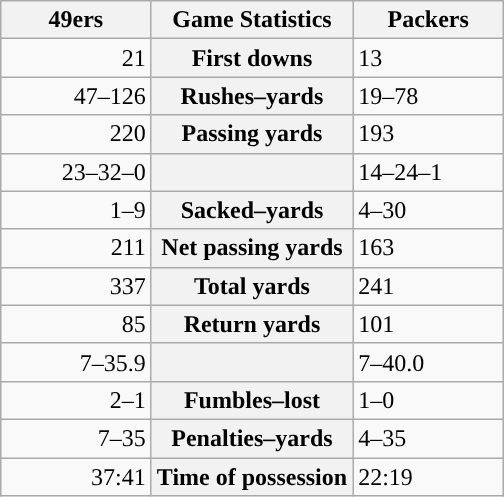<table class="wikitable" style="margin: 1em auto 1em auto">
<tr>
<th style="width:30%;">49ers</th>
<th style="width:40%;">Game Statistics</th>
<th style="width:30%;">Packers</th>
</tr>
<tr>
<td style="text-align:right;">21</td>
<th>First downs</th>
<td>13</td>
</tr>
<tr>
<td style="text-align:right;">47–126</td>
<th>Rushes–yards</th>
<td>19–78</td>
</tr>
<tr>
<td style="text-align:right;">220</td>
<th>Passing yards</th>
<td>193</td>
</tr>
<tr>
<td style="text-align:right;">23–32–0</td>
<th></th>
<td>14–24–1</td>
</tr>
<tr>
<td style="text-align:right;">1–9</td>
<th>Sacked–yards</th>
<td>4–30</td>
</tr>
<tr>
<td style="text-align:right;">211</td>
<th>Net passing yards</th>
<td>163</td>
</tr>
<tr>
<td style="text-align:right;">337</td>
<th>Total yards</th>
<td>241</td>
</tr>
<tr>
<td style="text-align:right;">85</td>
<th>Return yards</th>
<td>101</td>
</tr>
<tr>
<td style="text-align:right;">7–35.9</td>
<th></th>
<td>7–40.0</td>
</tr>
<tr>
<td style="text-align:right;">2–1</td>
<th>Fumbles–lost</th>
<td>1–0</td>
</tr>
<tr>
<td style="text-align:right;">7–35</td>
<th>Penalties–yards</th>
<td>4–35</td>
</tr>
<tr>
<td style="text-align:right;">37:41</td>
<th>Time of possession</th>
<td>22:19</td>
</tr>
</table>
